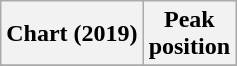<table class="wikitable plainrowheaders" style="text-align:center">
<tr>
<th scope="col">Chart (2019)</th>
<th scope="col">Peak<br>position</th>
</tr>
<tr>
</tr>
</table>
